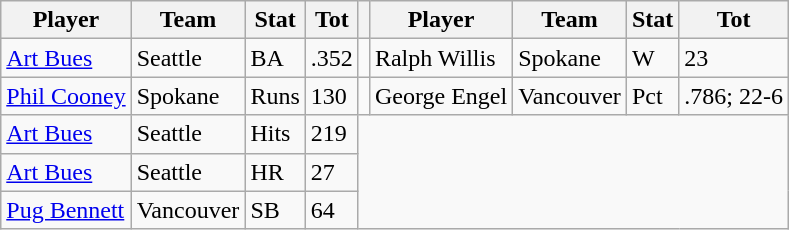<table class="wikitable">
<tr>
<th>Player</th>
<th>Team</th>
<th>Stat</th>
<th>Tot</th>
<th></th>
<th>Player</th>
<th>Team</th>
<th>Stat</th>
<th>Tot</th>
</tr>
<tr>
<td><a href='#'>Art Bues</a></td>
<td>Seattle</td>
<td>BA</td>
<td>.352</td>
<td></td>
<td>Ralph Willis</td>
<td>Spokane</td>
<td>W</td>
<td>23</td>
</tr>
<tr>
<td><a href='#'>Phil Cooney</a></td>
<td>Spokane</td>
<td>Runs</td>
<td>130</td>
<td></td>
<td>George Engel</td>
<td>Vancouver</td>
<td>Pct</td>
<td>.786; 22-6</td>
</tr>
<tr>
<td><a href='#'>Art Bues</a></td>
<td>Seattle</td>
<td>Hits</td>
<td>219</td>
</tr>
<tr>
<td><a href='#'>Art Bues</a></td>
<td>Seattle</td>
<td>HR</td>
<td>27</td>
</tr>
<tr>
<td><a href='#'>Pug Bennett</a></td>
<td>Vancouver</td>
<td>SB</td>
<td>64</td>
</tr>
</table>
